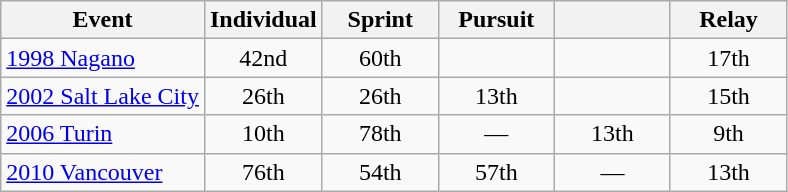<table class="wikitable" style="text-align: center;">
<tr ">
<th>Event</th>
<th style="width:70px;">Individual</th>
<th style="width:70px;">Sprint</th>
<th style="width:70px;">Pursuit</th>
<th style="width:70px;"></th>
<th style="width:70px;">Relay</th>
</tr>
<tr>
<td align=left> <a href='#'>1998 Nagano</a></td>
<td>42nd</td>
<td>60th</td>
<td></td>
<td></td>
<td>17th</td>
</tr>
<tr>
<td align=left> <a href='#'>2002 Salt Lake City</a></td>
<td>26th</td>
<td>26th</td>
<td>13th</td>
<td></td>
<td>15th</td>
</tr>
<tr>
<td align=left> <a href='#'>2006 Turin</a></td>
<td>10th</td>
<td>78th</td>
<td>—</td>
<td>13th</td>
<td>9th</td>
</tr>
<tr>
<td align=left> <a href='#'>2010 Vancouver</a></td>
<td>76th</td>
<td>54th</td>
<td>57th</td>
<td>—</td>
<td>13th</td>
</tr>
</table>
